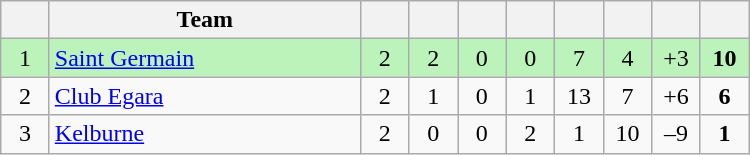<table class=wikitable style="text-align:center">
<tr align=center>
<th width=25></th>
<th width=200>Team</th>
<th width=25></th>
<th width=25></th>
<th width=25></th>
<th width=25></th>
<th width=25></th>
<th width=25></th>
<th width=25></th>
<th width=25></th>
</tr>
<tr bgcolor=bbf3bb>
<td>1</td>
<td align=left> <a href='#'>Saint Germain</a></td>
<td>2</td>
<td>2</td>
<td>0</td>
<td>0</td>
<td>7</td>
<td>4</td>
<td>+3</td>
<td><strong>10</strong></td>
</tr>
<tr>
<td>2</td>
<td align=left> <a href='#'>Club Egara</a></td>
<td>2</td>
<td>1</td>
<td>0</td>
<td>1</td>
<td>13</td>
<td>7</td>
<td>+6</td>
<td><strong>6</strong></td>
</tr>
<tr>
<td>3</td>
<td align=left> <a href='#'>Kelburne</a></td>
<td>2</td>
<td>0</td>
<td>0</td>
<td>2</td>
<td>1</td>
<td>10</td>
<td>–9</td>
<td><strong>1</strong></td>
</tr>
</table>
